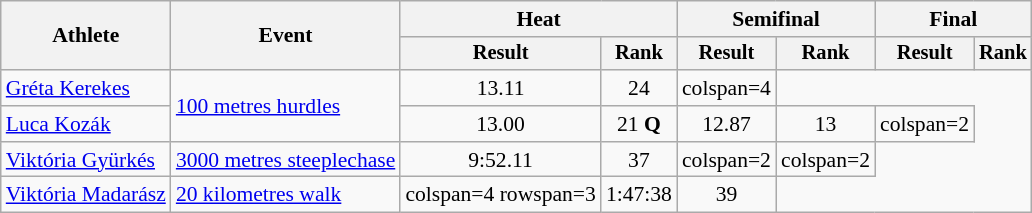<table class="wikitable" style="font-size:90%">
<tr>
<th rowspan="2">Athlete</th>
<th rowspan="2">Event</th>
<th colspan="2">Heat</th>
<th colspan="2">Semifinal</th>
<th colspan="2">Final</th>
</tr>
<tr style="font-size:95%">
<th>Result</th>
<th>Rank</th>
<th>Result</th>
<th>Rank</th>
<th>Result</th>
<th>Rank</th>
</tr>
<tr style=text-align:center>
<td style=text-align:left><a href='#'>Gréta Kerekes</a></td>
<td style=text-align:left rowspan=2><a href='#'>100 metres hurdles</a></td>
<td>13.11</td>
<td>24</td>
<td>colspan=4 </td>
</tr>
<tr style=text-align:center>
<td style=text-align:left><a href='#'>Luca Kozák</a></td>
<td>13.00</td>
<td>21 <strong>Q</strong></td>
<td>12.87</td>
<td>13</td>
<td>colspan=2 </td>
</tr>
<tr style=text-align:center>
<td style=text-align:left><a href='#'>Viktória Gyürkés</a></td>
<td style=text-align:left><a href='#'>3000 metres steeplechase</a></td>
<td>9:52.11</td>
<td>37</td>
<td>colspan=2 </td>
<td>colspan=2 </td>
</tr>
<tr style=text-align:center>
<td style=text-align:left><a href='#'>Viktória Madarász</a></td>
<td style=text-align:left><a href='#'>20 kilometres walk</a></td>
<td>colspan=4 rowspan=3 </td>
<td>1:47:38</td>
<td>39</td>
</tr>
</table>
